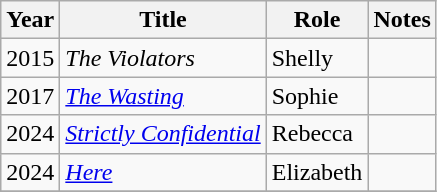<table class="wikitable sortable">
<tr>
<th>Year</th>
<th>Title</th>
<th>Role</th>
<th class="unsortable">Notes</th>
</tr>
<tr>
<td>2015</td>
<td><em>The Violators</em></td>
<td>Shelly</td>
<td></td>
</tr>
<tr>
<td>2017</td>
<td><em><a href='#'>The Wasting</a></em></td>
<td>Sophie</td>
<td></td>
</tr>
<tr>
<td>2024</td>
<td><em><a href='#'>Strictly Confidential</a></em></td>
<td>Rebecca</td>
<td></td>
</tr>
<tr>
<td>2024</td>
<td><em><a href='#'>Here</a></em></td>
<td>Elizabeth</td>
<td></td>
</tr>
<tr>
</tr>
</table>
